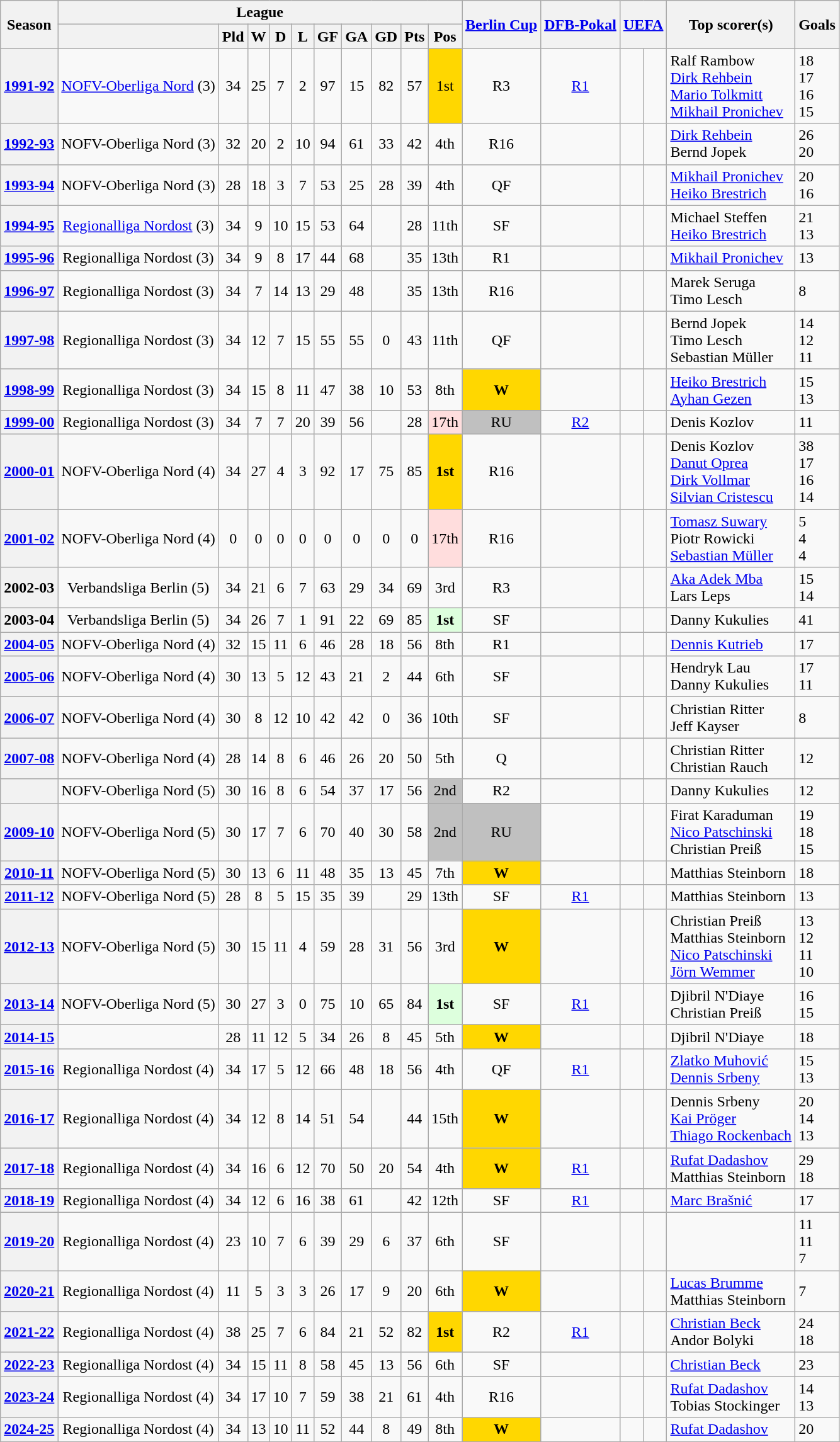<table class="wikitable sortable" style="text-align: center">
<tr>
<th scope="col" rowspan=2>Season</th>
<th colspan=10 class="unsortable">League</th>
<th scope="col" rowspan=2><a href='#'>Berlin Cup</a></th>
<th scope="col" rowspan=2><a href='#'>DFB-Pokal</a></th>
<th scope="col" rowspan=2 colspan=2 class="unsortable"><a href='#'>UEFA</a></th>
<th scope="col" rowspan=2>Top scorer(s)</th>
<th scope="col" rowspan=2>Goals</th>
</tr>
<tr>
<th></th>
<th>Pld</th>
<th>W</th>
<th>D</th>
<th>L</th>
<th>GF</th>
<th>GA</th>
<th>GD</th>
<th>Pts</th>
<th>Pos</th>
</tr>
<tr>
<th scope="row"><a href='#'>1991-92</a></th>
<td align=left><a href='#'>NOFV-Oberliga Nord</a> (3)</td>
<td>34</td>
<td>25</td>
<td>7</td>
<td>2</td>
<td>97</td>
<td>15</td>
<td>82</td>
<td>57</td>
<td style="background:gold;">1st</td>
<td>R3</td>
<td><a href='#'>R1</a></td>
<td></td>
<td></td>
<td align=left> Ralf Rambow<br> <a href='#'>Dirk Rehbein</a><br> <a href='#'>Mario Tolkmitt</a><br> <a href='#'>Mikhail Pronichev</a></td>
<td align=left>18<br>17<br>16<br>15</td>
</tr>
<tr>
<th><a href='#'>1992-93</a></th>
<td>NOFV-Oberliga Nord (3)</td>
<td>32</td>
<td>20</td>
<td>2</td>
<td>10</td>
<td>94</td>
<td>61</td>
<td>33</td>
<td>42</td>
<td>4th</td>
<td>R16</td>
<td></td>
<td></td>
<td></td>
<td align=left> <a href='#'>Dirk Rehbein</a><br> Bernd Jopek</td>
<td align=left>26<br>20</td>
</tr>
<tr>
<th><a href='#'>1993-94</a></th>
<td>NOFV-Oberliga Nord (3)</td>
<td>28</td>
<td>18</td>
<td>3</td>
<td>7</td>
<td>53</td>
<td>25</td>
<td>28</td>
<td>39</td>
<td>4th</td>
<td>QF</td>
<td></td>
<td></td>
<td></td>
<td align=left> <a href='#'>Mikhail Pronichev</a><br> <a href='#'>Heiko Brestrich</a></td>
<td align=left>20<br>16</td>
</tr>
<tr>
<th><a href='#'>1994-95</a></th>
<td><a href='#'>Regionalliga Nordost</a> (3)</td>
<td>34</td>
<td>9</td>
<td>10</td>
<td>15</td>
<td>53</td>
<td>64</td>
<td></td>
<td>28</td>
<td>11th</td>
<td>SF</td>
<td></td>
<td></td>
<td></td>
<td align=left> Michael Steffen<br> <a href='#'>Heiko Brestrich</a></td>
<td align=left>21<br>13</td>
</tr>
<tr>
<th><a href='#'>1995-96</a></th>
<td>Regionalliga Nordost (3)</td>
<td>34</td>
<td>9</td>
<td>8</td>
<td>17</td>
<td>44</td>
<td>68</td>
<td></td>
<td>35</td>
<td>13th</td>
<td>R1</td>
<td></td>
<td></td>
<td></td>
<td align=left> <a href='#'>Mikhail Pronichev</a></td>
<td align=left>13</td>
</tr>
<tr>
<th><a href='#'>1996-97</a></th>
<td>Regionalliga Nordost (3)</td>
<td>34</td>
<td>7</td>
<td>14</td>
<td>13</td>
<td>29</td>
<td>48</td>
<td></td>
<td>35</td>
<td>13th</td>
<td>R16</td>
<td></td>
<td></td>
<td></td>
<td align=left> Marek Seruga<br> Timo Lesch</td>
<td align=left>8</td>
</tr>
<tr>
<th><a href='#'>1997-98</a></th>
<td>Regionalliga Nordost (3)</td>
<td>34</td>
<td>12</td>
<td>7</td>
<td>15</td>
<td>55</td>
<td>55</td>
<td>0</td>
<td>43</td>
<td>11th</td>
<td>QF</td>
<td></td>
<td></td>
<td></td>
<td align=left> Bernd Jopek<br> Timo Lesch<br> Sebastian Müller</td>
<td align=left>14<br>12<br>11</td>
</tr>
<tr>
<th><a href='#'>1998-99</a></th>
<td>Regionalliga Nordost (3)</td>
<td>34</td>
<td>15</td>
<td>8</td>
<td>11</td>
<td>47</td>
<td>38</td>
<td>10</td>
<td>53</td>
<td>8th</td>
<td style="background:gold;"><strong>W</strong></td>
<td></td>
<td></td>
<td></td>
<td align=left> <a href='#'>Heiko Brestrich</a> <br> <a href='#'>Ayhan Gezen</a></td>
<td align=left>15<br>13</td>
</tr>
<tr>
<th><a href='#'>1999-00</a></th>
<td>Regionalliga Nordost (3)</td>
<td>34</td>
<td>7</td>
<td>7</td>
<td>20</td>
<td>39</td>
<td>56</td>
<td></td>
<td>28</td>
<td style="background:#fdd;">17th</td>
<td style="background:silver;">RU</td>
<td><a href='#'>R2</a></td>
<td></td>
<td></td>
<td align=left> Denis Kozlov</td>
<td align=left>11</td>
</tr>
<tr>
<th><a href='#'>2000-01</a></th>
<td>NOFV-Oberliga Nord (4)</td>
<td>34</td>
<td>27</td>
<td>4</td>
<td>3</td>
<td>92</td>
<td>17</td>
<td>75</td>
<td>85</td>
<td style="background:gold;"><strong>1st</strong></td>
<td>R16</td>
<td></td>
<td></td>
<td></td>
<td align=left> Denis Kozlov<br> <a href='#'>Danut Oprea</a><br> <a href='#'>Dirk Vollmar</a><br> <a href='#'>Silvian Cristescu</a><br></td>
<td align=left>38<br>17<br>16<br>14</td>
</tr>
<tr>
<th><a href='#'>2001-02</a></th>
<td>NOFV-Oberliga Nord (4)</td>
<td>0</td>
<td>0</td>
<td>0</td>
<td>0</td>
<td>0</td>
<td>0</td>
<td>0</td>
<td>0</td>
<td style="background:#fdd;">17th</td>
<td>R16</td>
<td></td>
<td></td>
<td></td>
<td align=left> <a href='#'>Tomasz Suwary</a><br> Piotr Rowicki<br> <a href='#'>Sebastian Müller</a></td>
<td align=left>5<br>4<br>4</td>
</tr>
<tr>
<th>2002-03</th>
<td>Verbandsliga Berlin (5)</td>
<td>34</td>
<td>21</td>
<td>6</td>
<td>7</td>
<td>63</td>
<td>29</td>
<td>34</td>
<td>69</td>
<td>3rd</td>
<td>R3</td>
<td></td>
<td></td>
<td></td>
<td align=left> <a href='#'>Aka Adek Mba</a><br> Lars Leps</td>
<td align=left>15<br>14</td>
</tr>
<tr>
<th>2003-04</th>
<td>Verbandsliga Berlin (5)</td>
<td>34</td>
<td>26</td>
<td>7</td>
<td>1</td>
<td>91</td>
<td>22</td>
<td>69</td>
<td>85</td>
<td style="background:#dfd;"><strong>1st</strong></td>
<td>SF</td>
<td></td>
<td></td>
<td></td>
<td align=left> Danny Kukulies</td>
<td align=left>41</td>
</tr>
<tr>
<th><a href='#'>2004-05</a></th>
<td>NOFV-Oberliga Nord (4)</td>
<td>32</td>
<td>15</td>
<td>11</td>
<td>6</td>
<td>46</td>
<td>28</td>
<td>18</td>
<td>56</td>
<td>8th</td>
<td>R1</td>
<td></td>
<td></td>
<td></td>
<td align=left> <a href='#'>Dennis Kutrieb</a></td>
<td align=left>17</td>
</tr>
<tr>
<th><a href='#'>2005-06</a></th>
<td>NOFV-Oberliga Nord (4)</td>
<td>30</td>
<td>13</td>
<td>5</td>
<td>12</td>
<td>43</td>
<td>21</td>
<td>2</td>
<td>44</td>
<td>6th</td>
<td>SF</td>
<td></td>
<td></td>
<td></td>
<td align=left> Hendryk Lau<br> Danny Kukulies</td>
<td align=left>17<br>11</td>
</tr>
<tr>
<th><a href='#'>2006-07</a></th>
<td>NOFV-Oberliga Nord (4)</td>
<td>30</td>
<td>8</td>
<td>12</td>
<td>10</td>
<td>42</td>
<td>42</td>
<td>0</td>
<td>36</td>
<td>10th</td>
<td>SF</td>
<td></td>
<td></td>
<td></td>
<td align=left> Christian Ritter<br> Jeff Kayser</td>
<td align=left>8</td>
</tr>
<tr>
<th><a href='#'>2007-08</a></th>
<td>NOFV-Oberliga Nord (4)</td>
<td>28</td>
<td>14</td>
<td>8</td>
<td>6</td>
<td>46</td>
<td>26</td>
<td>20</td>
<td>50</td>
<td>5th</td>
<td>Q</td>
<td></td>
<td></td>
<td></td>
<td align=left> Christian Ritter<br> Christian Rauch</td>
<td align=left>12</td>
</tr>
<tr>
<th></th>
<td>NOFV-Oberliga Nord (5)</td>
<td>30</td>
<td>16</td>
<td>8</td>
<td>6</td>
<td>54</td>
<td>37</td>
<td>17</td>
<td>56</td>
<td style="background:silver;">2nd</td>
<td>R2</td>
<td></td>
<td></td>
<td></td>
<td align=left> Danny Kukulies</td>
<td align=left>12</td>
</tr>
<tr>
<th><a href='#'>2009-10</a></th>
<td>NOFV-Oberliga Nord (5)</td>
<td>30</td>
<td>17</td>
<td>7</td>
<td>6</td>
<td>70</td>
<td>40</td>
<td>30</td>
<td>58</td>
<td style="background:silver;">2nd</td>
<td style="background:silver;">RU</td>
<td></td>
<td></td>
<td></td>
<td align=left> Firat Karaduman<br> <a href='#'>Nico Patschinski</a><br> Christian Preiß</td>
<td align=left>19<br>18<br>15</td>
</tr>
<tr>
<th><a href='#'>2010-11</a></th>
<td>NOFV-Oberliga Nord (5)</td>
<td>30</td>
<td>13</td>
<td>6</td>
<td>11</td>
<td>48</td>
<td>35</td>
<td>13</td>
<td>45</td>
<td>7th</td>
<td style="background:gold;"><strong>W</strong></td>
<td></td>
<td></td>
<td></td>
<td align=left> Matthias Steinborn</td>
<td align=left>18</td>
</tr>
<tr>
<th><a href='#'>2011-12</a></th>
<td>NOFV-Oberliga Nord (5)</td>
<td>28</td>
<td>8</td>
<td>5</td>
<td>15</td>
<td>35</td>
<td>39</td>
<td></td>
<td>29</td>
<td>13th</td>
<td>SF</td>
<td><a href='#'>R1</a></td>
<td></td>
<td></td>
<td align=left> Matthias Steinborn</td>
<td align=left>13</td>
</tr>
<tr>
<th><a href='#'>2012-13</a></th>
<td>NOFV-Oberliga Nord (5)</td>
<td>30</td>
<td>15</td>
<td>11</td>
<td>4</td>
<td>59</td>
<td>28</td>
<td>31</td>
<td>56</td>
<td>3rd</td>
<td style="background:gold;"><strong>W</strong></td>
<td></td>
<td></td>
<td></td>
<td align=left> Christian Preiß<br> Matthias Steinborn<br> <a href='#'>Nico Patschinski</a><br> <a href='#'>Jörn Wemmer</a></td>
<td align=left>13<br>12<br>11<br>10</td>
</tr>
<tr>
<th><a href='#'>2013-14</a></th>
<td>NOFV-Oberliga Nord (5)</td>
<td>30</td>
<td>27</td>
<td>3</td>
<td>0</td>
<td>75</td>
<td>10</td>
<td>65</td>
<td>84</td>
<td style="background:#dfd;"><strong>1st</strong></td>
<td>SF</td>
<td><a href='#'>R1</a></td>
<td></td>
<td></td>
<td align=left> Djibril N'Diaye<br> Christian Preiß</td>
<td align=left>16<br>15</td>
</tr>
<tr>
<th><a href='#'>2014-15</a></th>
<td></td>
<td>28</td>
<td>11</td>
<td>12</td>
<td>5</td>
<td>34</td>
<td>26</td>
<td>8</td>
<td>45</td>
<td>5th</td>
<td style="background:gold;"><strong>W</strong></td>
<td></td>
<td></td>
<td></td>
<td align=left> Djibril N'Diaye</td>
<td align=left>18</td>
</tr>
<tr>
<th><a href='#'>2015-16</a></th>
<td>Regionalliga Nordost (4)</td>
<td>34</td>
<td>17</td>
<td>5</td>
<td>12</td>
<td>66</td>
<td>48</td>
<td>18</td>
<td>56</td>
<td>4th</td>
<td>QF</td>
<td><a href='#'>R1</a></td>
<td></td>
<td></td>
<td align=left> <a href='#'>Zlatko Muhović</a><br> <a href='#'>Dennis Srbeny</a></td>
<td align=left>15<br>13</td>
</tr>
<tr>
<th><a href='#'>2016-17</a></th>
<td>Regionalliga Nordost (4)</td>
<td>34</td>
<td>12</td>
<td>8</td>
<td>14</td>
<td>51</td>
<td>54</td>
<td></td>
<td>44</td>
<td>15th</td>
<td style="background:gold;"><strong>W</strong></td>
<td></td>
<td></td>
<td></td>
<td align=left> Dennis Srbeny<br> <a href='#'>Kai Pröger</a><br> <a href='#'>Thiago Rockenbach</a></td>
<td align=left>20<br>14<br>13</td>
</tr>
<tr>
<th><a href='#'>2017-18</a></th>
<td>Regionalliga Nordost (4)</td>
<td>34</td>
<td>16</td>
<td>6</td>
<td>12</td>
<td>70</td>
<td>50</td>
<td>20</td>
<td>54</td>
<td>4th</td>
<td style="background:gold;"><strong>W</strong></td>
<td><a href='#'>R1</a></td>
<td></td>
<td></td>
<td align=left> <a href='#'>Rufat Dadashov</a><br> Matthias Steinborn</td>
<td align=left>29<br>18</td>
</tr>
<tr>
<th><a href='#'>2018-19</a></th>
<td>Regionalliga Nordost (4)</td>
<td>34</td>
<td>12</td>
<td>6</td>
<td>16</td>
<td>38</td>
<td>61</td>
<td></td>
<td>42</td>
<td>12th</td>
<td>SF</td>
<td><a href='#'>R1</a></td>
<td></td>
<td></td>
<td align=left> <a href='#'>Marc Brašnić</a></td>
<td align=left>17</td>
</tr>
<tr>
<th><a href='#'>2019-20</a></th>
<td>Regionalliga Nordost (4)</td>
<td>23</td>
<td>10</td>
<td>7</td>
<td>6</td>
<td>39</td>
<td>29</td>
<td>6</td>
<td>37</td>
<td>6th</td>
<td>SF</td>
<td></td>
<td></td>
<td></td>
<td align=left></td>
<td align=left>11<br>11<br>7</td>
</tr>
<tr>
<th><a href='#'>2020-21</a></th>
<td>Regionalliga Nordost (4)</td>
<td>11</td>
<td>5</td>
<td>3</td>
<td>3</td>
<td>26</td>
<td>17</td>
<td>9</td>
<td>20</td>
<td>6th</td>
<td style="background:gold;"><strong>W</strong></td>
<td></td>
<td></td>
<td></td>
<td align=left> <a href='#'>Lucas Brumme</a><br> Matthias Steinborn</td>
<td align=left>7</td>
</tr>
<tr>
<th><a href='#'>2021-22</a></th>
<td>Regionalliga Nordost (4)</td>
<td>38</td>
<td>25</td>
<td>7</td>
<td>6</td>
<td>84</td>
<td>21</td>
<td>52</td>
<td>82</td>
<td style="background:gold;"><strong>1st</strong></td>
<td>R2</td>
<td><a href='#'>R1</a></td>
<td></td>
<td></td>
<td align=left> <a href='#'>Christian Beck</a><br> Andor Bolyki</td>
<td align=left>24<br>18</td>
</tr>
<tr>
<th><a href='#'>2022-23</a></th>
<td>Regionalliga Nordost (4)</td>
<td>34</td>
<td>15</td>
<td>11</td>
<td>8</td>
<td>58</td>
<td>45</td>
<td>13</td>
<td>56</td>
<td>6th</td>
<td>SF</td>
<td></td>
<td></td>
<td></td>
<td align=left> <a href='#'>Christian Beck</a></td>
<td align=left>23</td>
</tr>
<tr>
<th><a href='#'>2023-24</a></th>
<td>Regionalliga Nordost (4)</td>
<td>34</td>
<td>17</td>
<td>10</td>
<td>7</td>
<td>59</td>
<td>38</td>
<td>21</td>
<td>61</td>
<td>4th</td>
<td>R16</td>
<td></td>
<td></td>
<td></td>
<td align=left> <a href='#'>Rufat Dadashov</a><br> Tobias Stockinger</td>
<td align=left>14<br>13</td>
</tr>
<tr>
<th><a href='#'>2024-25</a></th>
<td>Regionalliga Nordost (4)</td>
<td>34</td>
<td>13</td>
<td>10</td>
<td>11</td>
<td>52</td>
<td>44</td>
<td>8</td>
<td>49</td>
<td>8th</td>
<td style="background:gold;"><strong>W</strong></td>
<td></td>
<td></td>
<td></td>
<td align=left> <a href='#'>Rufat Dadashov</a></td>
<td align=left>20</td>
</tr>
<tr>
</tr>
</table>
